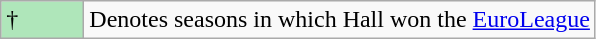<table class="wikitable">
<tr>
<td style="background:#AFE6BA; width:3em;">†</td>
<td>Denotes seasons in which Hall won the <a href='#'>EuroLeague</a></td>
</tr>
</table>
